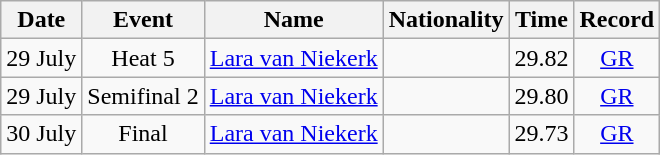<table class=wikitable style=text-align:center>
<tr>
<th>Date</th>
<th>Event</th>
<th>Name</th>
<th>Nationality</th>
<th>Time</th>
<th>Record</th>
</tr>
<tr>
<td>29 July</td>
<td>Heat 5</td>
<td align=left><a href='#'>Lara van Niekerk</a></td>
<td align="left"></td>
<td>29.82</td>
<td><a href='#'>GR</a></td>
</tr>
<tr>
<td>29 July</td>
<td>Semifinal 2</td>
<td align=left><a href='#'>Lara van Niekerk</a></td>
<td align="left"></td>
<td>29.80</td>
<td><a href='#'>GR</a></td>
</tr>
<tr>
<td>30 July</td>
<td>Final</td>
<td align=left><a href='#'>Lara van Niekerk</a></td>
<td align="left"></td>
<td>29.73</td>
<td><a href='#'>GR</a></td>
</tr>
</table>
